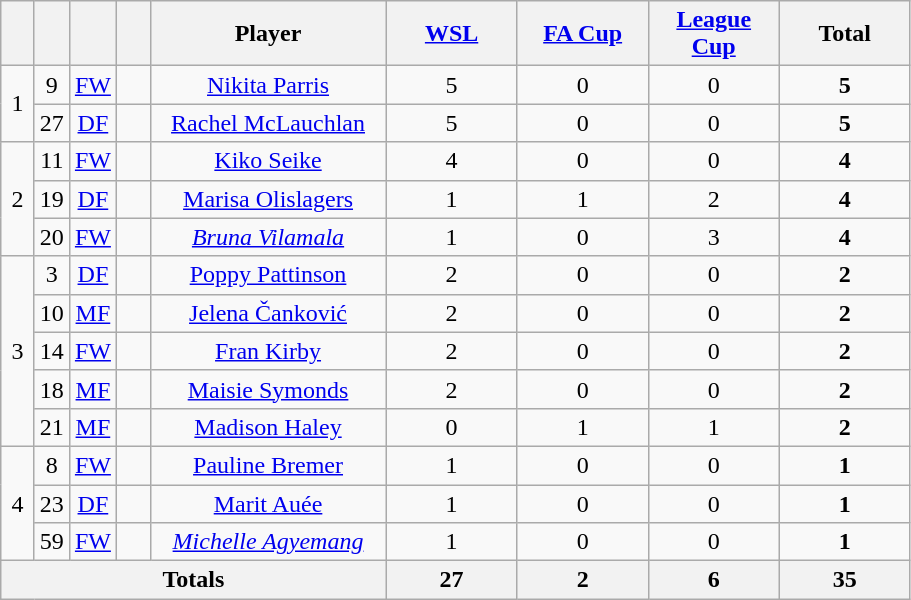<table class="wikitable sortable" style="text-align:center">
<tr>
<th width=15></th>
<th width=15></th>
<th width=15></th>
<th width=15></th>
<th width=150>Player</th>
<th width=80><a href='#'>WSL</a></th>
<th width=80><a href='#'>FA Cup</a></th>
<th width=80><a href='#'>League Cup</a></th>
<th width=80>Total</th>
</tr>
<tr>
<td rowspan=2>1</td>
<td>9</td>
<td><a href='#'>FW</a></td>
<td></td>
<td><a href='#'>Nikita Parris</a></td>
<td>5</td>
<td>0</td>
<td>0</td>
<td><strong>5</strong></td>
</tr>
<tr>
<td>27</td>
<td><a href='#'>DF</a></td>
<td></td>
<td><a href='#'>Rachel McLauchlan</a></td>
<td>5</td>
<td>0</td>
<td>0</td>
<td><strong>5</strong></td>
</tr>
<tr>
<td rowspan=3>2</td>
<td>11</td>
<td><a href='#'>FW</a></td>
<td></td>
<td><a href='#'>Kiko Seike</a></td>
<td>4</td>
<td>0</td>
<td>0</td>
<td><strong>4</strong></td>
</tr>
<tr>
<td>19</td>
<td><a href='#'>DF</a></td>
<td></td>
<td><a href='#'>Marisa Olislagers</a></td>
<td>1</td>
<td>1</td>
<td>2</td>
<td><strong>4</strong></td>
</tr>
<tr>
<td>20</td>
<td><a href='#'>FW</a></td>
<td></td>
<td><em><a href='#'>Bruna Vilamala</a></em></td>
<td>1</td>
<td>0</td>
<td>3</td>
<td><strong>4</strong></td>
</tr>
<tr>
<td rowspan=5>3</td>
<td>3</td>
<td><a href='#'>DF</a></td>
<td></td>
<td><a href='#'>Poppy Pattinson</a></td>
<td>2</td>
<td>0</td>
<td>0</td>
<td><strong>2</strong></td>
</tr>
<tr>
<td>10</td>
<td><a href='#'>MF</a></td>
<td></td>
<td><a href='#'>Jelena Čanković</a></td>
<td>2</td>
<td>0</td>
<td>0</td>
<td><strong>2</strong></td>
</tr>
<tr>
<td>14</td>
<td><a href='#'>FW</a></td>
<td></td>
<td><a href='#'>Fran Kirby</a></td>
<td>2</td>
<td>0</td>
<td>0</td>
<td><strong>2</strong></td>
</tr>
<tr>
<td>18</td>
<td><a href='#'>MF</a></td>
<td></td>
<td><a href='#'>Maisie Symonds</a></td>
<td>2</td>
<td>0</td>
<td>0</td>
<td><strong>2</strong></td>
</tr>
<tr>
<td>21</td>
<td><a href='#'>MF</a></td>
<td></td>
<td><a href='#'>Madison Haley</a></td>
<td>0</td>
<td>1</td>
<td>1</td>
<td><strong>2</strong></td>
</tr>
<tr>
<td rowspan=3>4</td>
<td>8</td>
<td><a href='#'>FW</a></td>
<td></td>
<td><a href='#'>Pauline Bremer</a></td>
<td>1</td>
<td>0</td>
<td>0</td>
<td><strong>1</strong></td>
</tr>
<tr>
<td>23</td>
<td><a href='#'>DF</a></td>
<td></td>
<td><a href='#'>Marit Auée</a></td>
<td>1</td>
<td>0</td>
<td>0</td>
<td><strong>1</strong></td>
</tr>
<tr>
<td>59</td>
<td><a href='#'>FW</a></td>
<td></td>
<td><em><a href='#'>Michelle Agyemang</a></em></td>
<td>1</td>
<td>0</td>
<td>0</td>
<td><strong>1</strong></td>
</tr>
<tr>
<th colspan="5">Totals</th>
<th>27</th>
<th>2</th>
<th>6</th>
<th>35</th>
</tr>
</table>
